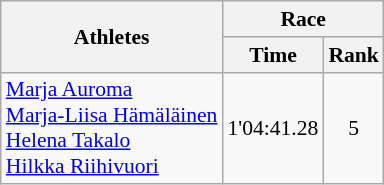<table class="wikitable" border="1" style="font-size:90%">
<tr>
<th rowspan=2>Athletes</th>
<th colspan=2>Race</th>
</tr>
<tr>
<th>Time</th>
<th>Rank</th>
</tr>
<tr>
<td><a href='#'>Marja Auroma</a><br><a href='#'>Marja-Liisa Hämäläinen</a><br><a href='#'>Helena Takalo</a><br><a href='#'>Hilkka Riihivuori</a></td>
<td align=center>1'04:41.28</td>
<td align=center>5</td>
</tr>
</table>
